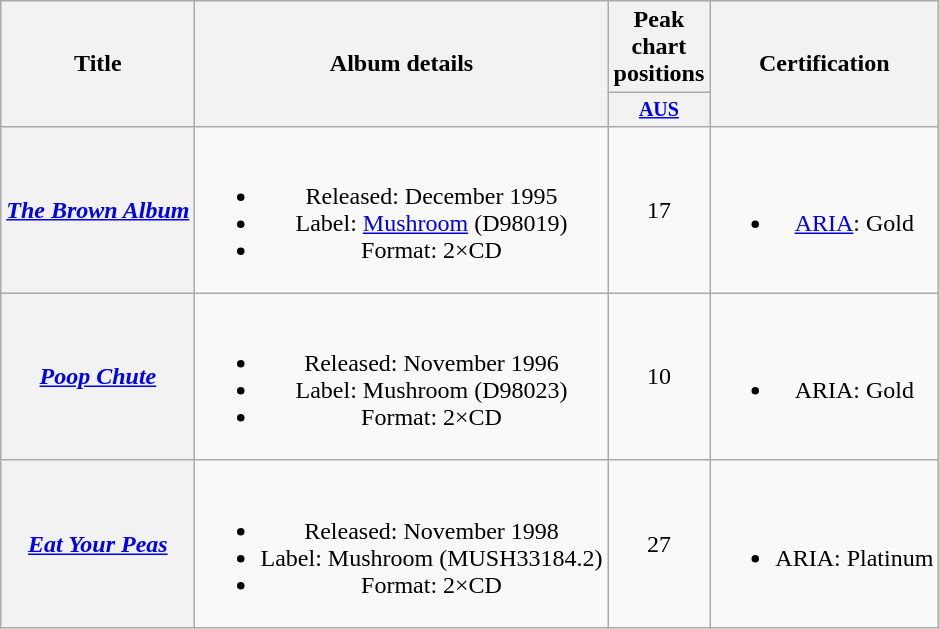<table class="wikitable plainrowheaders" style="text-align:center;">
<tr>
<th rowspan="2">Title</th>
<th rowspan="2">Album details</th>
<th>Peak chart positions</th>
<th rowspan="2">Certification</th>
</tr>
<tr style="font-size:smaller;">
<th style="width:40px;"><a href='#'>AUS</a><br></th>
</tr>
<tr>
<th scope="row"><em><a href='#'>The Brown Album</a></em></th>
<td><br><ul><li>Released: December 1995</li><li>Label: <a href='#'>Mushroom</a> (D98019)</li><li>Format: 2×CD</li></ul></td>
<td>17</td>
<td><br><ul><li><a href='#'>ARIA</a>: Gold</li></ul></td>
</tr>
<tr>
<th scope="row"><em><a href='#'>Poop Chute</a></em></th>
<td><br><ul><li>Released: November 1996</li><li>Label: Mushroom (D98023)</li><li>Format: 2×CD</li></ul></td>
<td>10</td>
<td><br><ul><li>ARIA: Gold</li></ul></td>
</tr>
<tr>
<th scope="row"><em><a href='#'>Eat Your Peas</a></em></th>
<td><br><ul><li>Released: November 1998</li><li>Label: Mushroom (MUSH33184.2)</li><li>Format: 2×CD</li></ul></td>
<td>27</td>
<td><br><ul><li>ARIA: Platinum</li></ul></td>
</tr>
</table>
